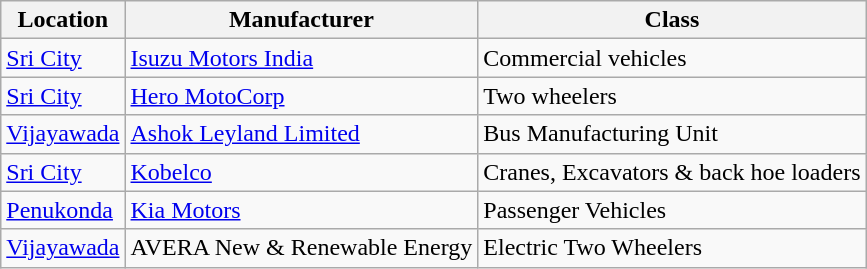<table class="wikitable sortable" border="1">
<tr>
<th>Location</th>
<th>Manufacturer</th>
<th>Class</th>
</tr>
<tr>
<td><a href='#'>Sri City</a></td>
<td><a href='#'>Isuzu Motors India</a></td>
<td>Commercial vehicles</td>
</tr>
<tr>
<td><a href='#'>Sri City</a></td>
<td><a href='#'>Hero MotoCorp</a></td>
<td>Two wheelers</td>
</tr>
<tr>
<td><a href='#'>Vijayawada</a></td>
<td><a href='#'>Ashok Leyland Limited</a></td>
<td>Bus Manufacturing Unit</td>
</tr>
<tr>
<td><a href='#'>Sri City</a></td>
<td><a href='#'>Kobelco</a></td>
<td>Cranes, Excavators & back hoe loaders</td>
</tr>
<tr>
<td><a href='#'>Penukonda</a></td>
<td><a href='#'>Kia Motors</a></td>
<td>Passenger Vehicles</td>
</tr>
<tr>
<td><a href='#'>Vijayawada</a></td>
<td AVERA Electric Vehicles>AVERA New & Renewable Energy</td>
<td>Electric Two Wheelers</td>
</tr>
</table>
